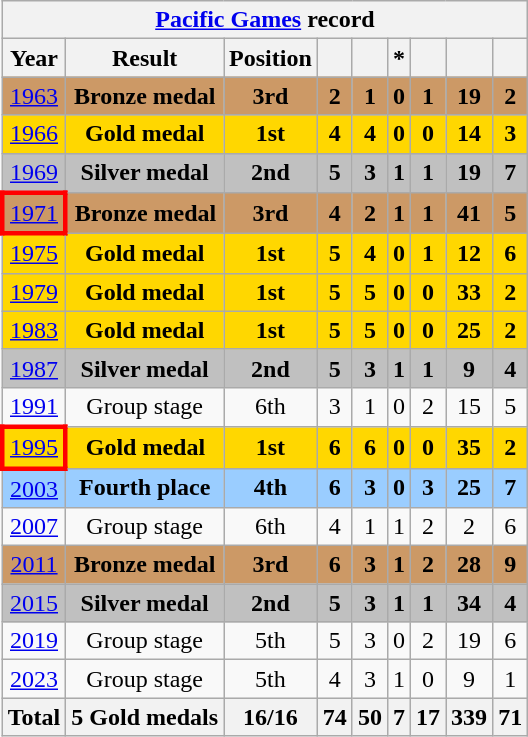<table class="wikitable" style="text-align: center;">
<tr>
<th colspan=9><a href='#'>Pacific Games</a> record</th>
</tr>
<tr>
<th>Year</th>
<th>Result</th>
<th>Position</th>
<th></th>
<th></th>
<th>*</th>
<th></th>
<th></th>
<th></th>
</tr>
<tr style="background:#c96;">
<td> <a href='#'>1963</a></td>
<td><strong>Bronze medal</strong></td>
<td><strong>3rd</strong></td>
<td><strong>2</strong></td>
<td><strong>1</strong></td>
<td><strong>0</strong></td>
<td><strong>1</strong></td>
<td><strong>19</strong></td>
<td><strong>2</strong></td>
</tr>
<tr style="background:gold;">
<td> <a href='#'>1966</a></td>
<td><strong>Gold medal</strong></td>
<td><strong>1st</strong></td>
<td><strong>4</strong></td>
<td><strong>4</strong></td>
<td><strong>0</strong></td>
<td><strong>0</strong></td>
<td><strong>14</strong></td>
<td><strong>3</strong></td>
</tr>
<tr style="background:silver;">
<td> <a href='#'>1969</a></td>
<td><strong>Silver medal</strong></td>
<td><strong>2nd</strong></td>
<td><strong>5</strong></td>
<td><strong>3</strong></td>
<td><strong>1</strong></td>
<td><strong>1</strong></td>
<td><strong>19</strong></td>
<td><strong>7</strong></td>
</tr>
<tr style="background:#c96;">
<td style="border: 3px solid red"> <a href='#'>1971</a></td>
<td><strong>Bronze medal</strong></td>
<td><strong>3rd</strong></td>
<td><strong>4</strong></td>
<td><strong>2</strong></td>
<td><strong>1</strong></td>
<td><strong>1</strong></td>
<td><strong>41</strong></td>
<td><strong>5</strong></td>
</tr>
<tr style="background:gold;">
<td> <a href='#'>1975</a></td>
<td><strong>Gold medal</strong></td>
<td><strong>1st</strong></td>
<td><strong>5</strong></td>
<td><strong>4</strong></td>
<td><strong>0</strong></td>
<td><strong>1</strong></td>
<td><strong>12</strong></td>
<td><strong>6</strong></td>
</tr>
<tr style="background:gold;">
<td> <a href='#'>1979</a></td>
<td><strong>Gold medal</strong></td>
<td><strong>1st</strong></td>
<td><strong>5</strong></td>
<td><strong>5</strong></td>
<td><strong>0</strong></td>
<td><strong>0</strong></td>
<td><strong>33</strong></td>
<td><strong>2</strong></td>
</tr>
<tr style="background:gold;">
<td> <a href='#'>1983</a></td>
<td><strong>Gold medal</strong></td>
<td><strong>1st</strong></td>
<td><strong>5</strong></td>
<td><strong>5</strong></td>
<td><strong>0</strong></td>
<td><strong>0</strong></td>
<td><strong>25</strong></td>
<td><strong>2</strong></td>
</tr>
<tr style="background:silver;">
<td> <a href='#'>1987</a></td>
<td><strong>Silver medal</strong></td>
<td><strong>2nd</strong></td>
<td><strong>5</strong></td>
<td><strong>3</strong></td>
<td><strong>1</strong></td>
<td><strong>1</strong></td>
<td><strong>9</strong></td>
<td><strong>4</strong></td>
</tr>
<tr>
<td> <a href='#'>1991</a></td>
<td>Group stage</td>
<td>6th</td>
<td>3</td>
<td>1</td>
<td>0</td>
<td>2</td>
<td>15</td>
<td>5</td>
</tr>
<tr style="background:gold;">
<td style="border: 3px solid red"> <a href='#'>1995</a></td>
<td><strong>Gold medal</strong></td>
<td><strong>1st</strong></td>
<td><strong>6</strong></td>
<td><strong>6</strong></td>
<td><strong>0</strong></td>
<td><strong>0</strong></td>
<td><strong>35</strong></td>
<td><strong>2</strong></td>
</tr>
<tr style="background:#9acdff;">
<td> <a href='#'>2003</a></td>
<td><strong>Fourth place</strong></td>
<td><strong>4th</strong></td>
<td><strong>6</strong></td>
<td><strong>3</strong></td>
<td><strong>0</strong></td>
<td><strong>3</strong></td>
<td><strong>25</strong></td>
<td><strong>7</strong></td>
</tr>
<tr>
<td> <a href='#'>2007</a></td>
<td>Group stage</td>
<td>6th</td>
<td>4</td>
<td>1</td>
<td>1</td>
<td>2</td>
<td>2</td>
<td>6</td>
</tr>
<tr style="background:#c96;">
<td> <a href='#'>2011</a></td>
<td><strong>Bronze medal</strong></td>
<td><strong>3rd</strong></td>
<td><strong>6</strong></td>
<td><strong>3</strong></td>
<td><strong>1</strong></td>
<td><strong>2</strong></td>
<td><strong>28</strong></td>
<td><strong>9</strong></td>
</tr>
<tr style="background:silver;">
<td> <a href='#'>2015</a></td>
<td><strong>Silver medal</strong></td>
<td><strong>2nd</strong></td>
<td><strong>5</strong></td>
<td><strong>3</strong></td>
<td><strong>1</strong></td>
<td><strong>1</strong></td>
<td><strong>34</strong></td>
<td><strong>4</strong></td>
</tr>
<tr>
<td> <a href='#'>2019</a></td>
<td>Group stage</td>
<td>5th</td>
<td>5</td>
<td>3</td>
<td>0</td>
<td>2</td>
<td>19</td>
<td>6</td>
</tr>
<tr>
<td> <a href='#'>2023</a></td>
<td>Group stage</td>
<td>5th</td>
<td>4</td>
<td>3</td>
<td>1</td>
<td>0</td>
<td>9</td>
<td>1</td>
</tr>
<tr>
<th>Total</th>
<th>5 Gold medals</th>
<th>16/16</th>
<th>74</th>
<th>50</th>
<th>7</th>
<th>17</th>
<th>339</th>
<th>71</th>
</tr>
</table>
